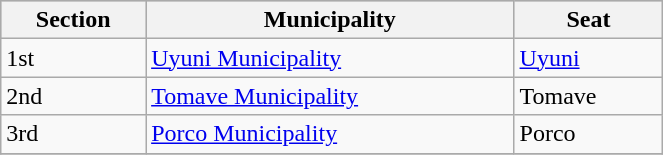<table class="wikitable" border="1" style="width:35%;" border="1">
<tr bgcolor=silver>
<th>Section</th>
<th>Municipality</th>
<th>Seat</th>
</tr>
<tr>
<td>1st</td>
<td><a href='#'>Uyuni Municipality</a></td>
<td><a href='#'>Uyuni</a></td>
</tr>
<tr>
<td>2nd</td>
<td><a href='#'>Tomave Municipality</a></td>
<td>Tomave</td>
</tr>
<tr>
<td>3rd</td>
<td><a href='#'>Porco Municipality</a></td>
<td>Porco</td>
</tr>
<tr>
</tr>
</table>
